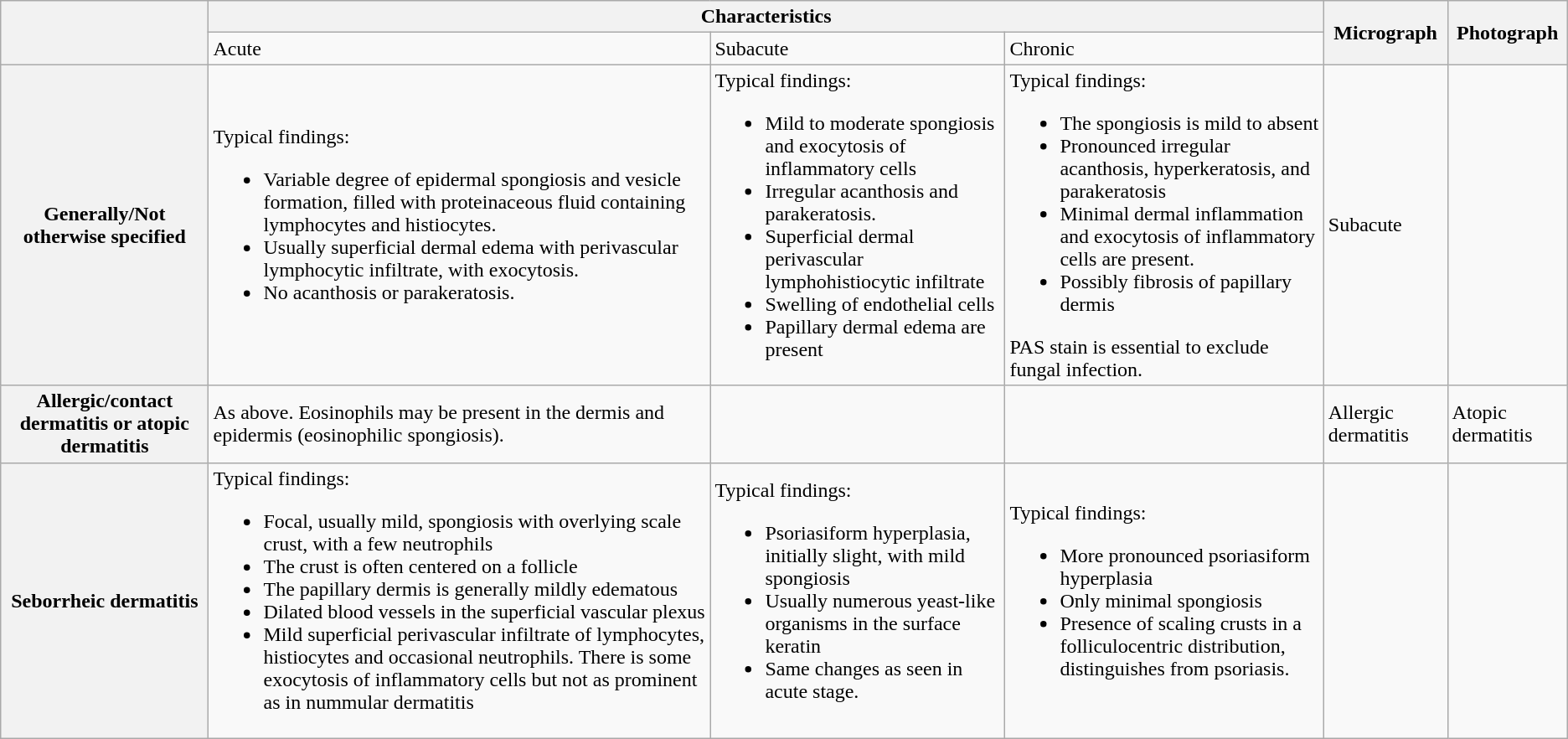<table class="wikitable">
<tr>
<th rowspan=2></th>
<th colspan=3>Characteristics</th>
<th rowspan=2>Micrograph</th>
<th rowspan=2>Photograph</th>
</tr>
<tr>
<td>Acute</td>
<td>Subacute</td>
<td>Chronic</td>
</tr>
<tr>
<th>Generally/Not otherwise specified</th>
<td>Typical findings:<br><ul><li>Variable degree of epidermal spongiosis and vesicle formation, filled with proteinaceous fluid containing lymphocytes and histiocytes.</li><li>Usually superficial dermal edema with perivascular lymphocytic infiltrate, with exocytosis.</li><li>No acanthosis or parakeratosis.</li></ul></td>
<td>Typical findings:<br><ul><li>Mild to moderate spongiosis and exocytosis of inflammatory cells</li><li>Irregular acanthosis and parakeratosis.</li><li>Superficial dermal perivascular lymphohistiocytic infiltrate</li><li>Swelling of endothelial cells</li><li>Papillary dermal edema are present</li></ul></td>
<td>Typical findings:<br><ul><li>The spongiosis is mild to absent</li><li>Pronounced irregular acanthosis, hyperkeratosis, and parakeratosis</li><li>Minimal dermal inflammation and exocytosis of inflammatory cells are present.</li><li>Possibly fibrosis of papillary dermis</li></ul>PAS stain is essential to exclude fungal infection.</td>
<td> Subacute</td>
<td></td>
</tr>
<tr>
<th>Allergic/contact dermatitis or atopic dermatitis</th>
<td>As above. Eosinophils may be present in the dermis and epidermis (eosinophilic spongiosis).</td>
<td></td>
<td></td>
<td> Allergic dermatitis</td>
<td> Atopic dermatitis</td>
</tr>
<tr>
<th>Seborrheic dermatitis</th>
<td>Typical findings:<br><ul><li>Focal, usually mild, spongiosis with overlying scale crust, with a few neutrophils</li><li>The crust is often centered on a follicle</li><li>The papillary dermis is generally mildly edematous</li><li>Dilated blood vessels in the superficial vascular plexus</li><li>Mild superficial perivascular infiltrate of lymphocytes, histiocytes and occasional neutrophils. There is some exocytosis of inflammatory cells but not as prominent as in nummular dermatitis</li></ul></td>
<td>Typical findings:<br><ul><li>Psoriasiform hyperplasia, initially slight, with mild spongiosis</li><li>Usually numerous yeast-like organisms in the surface keratin</li><li>Same changes as seen in acute stage.</li></ul></td>
<td>Typical findings:<br><ul><li>More pronounced psoriasiform hyperplasia</li><li>Only minimal spongiosis</li><li>Presence of scaling crusts in a folliculocentric distribution, distinguishes from psoriasis.</li></ul></td>
<td></td>
<td></td>
</tr>
</table>
